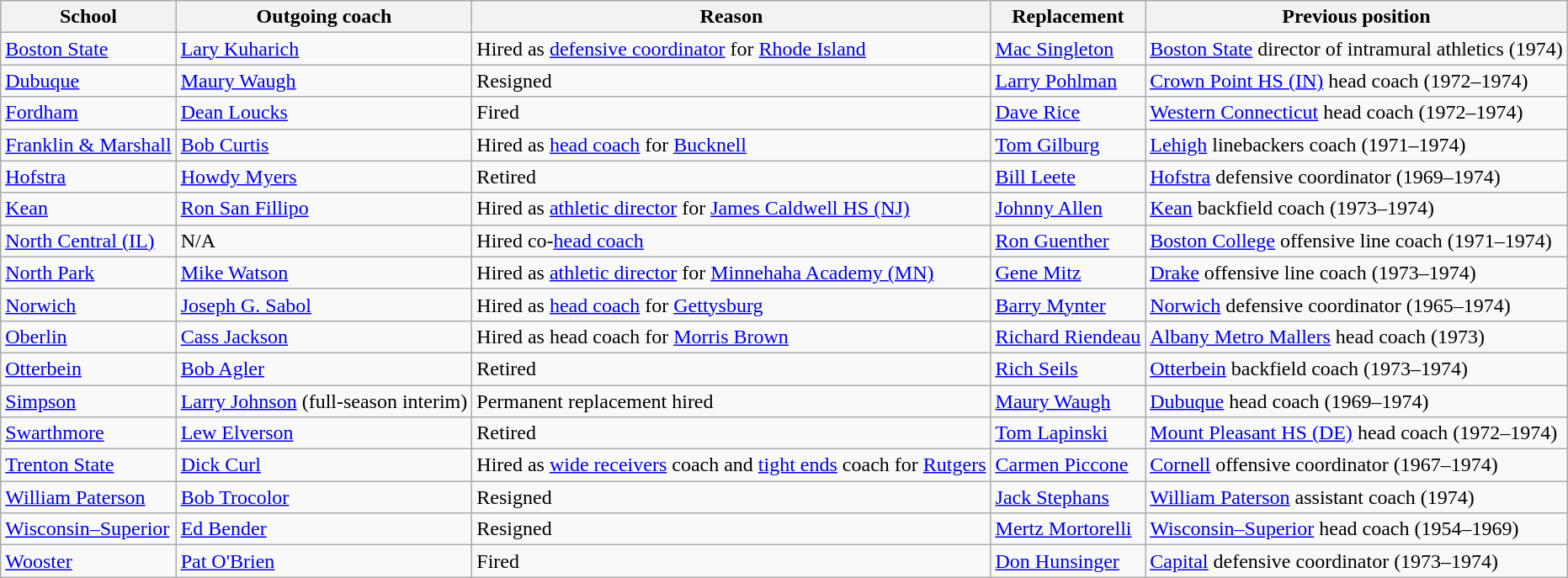<table class="wikitable sortable">
<tr>
<th>School</th>
<th>Outgoing coach</th>
<th>Reason</th>
<th>Replacement</th>
<th>Previous position</th>
</tr>
<tr>
<td><a href='#'>Boston State</a></td>
<td><a href='#'>Lary Kuharich</a></td>
<td>Hired as <a href='#'>defensive coordinator</a> for <a href='#'>Rhode Island</a></td>
<td><a href='#'>Mac Singleton</a></td>
<td><a href='#'>Boston State</a> director of intramural athletics (1974)</td>
</tr>
<tr>
<td><a href='#'>Dubuque</a></td>
<td><a href='#'>Maury Waugh</a></td>
<td>Resigned</td>
<td><a href='#'>Larry Pohlman</a></td>
<td><a href='#'>Crown Point HS (IN)</a> head coach (1972–1974)</td>
</tr>
<tr>
<td><a href='#'>Fordham</a></td>
<td><a href='#'>Dean Loucks</a></td>
<td>Fired</td>
<td><a href='#'>Dave Rice</a></td>
<td><a href='#'>Western Connecticut</a> head coach (1972–1974)</td>
</tr>
<tr>
<td><a href='#'>Franklin & Marshall</a></td>
<td><a href='#'>Bob Curtis</a></td>
<td>Hired as <a href='#'>head coach</a> for <a href='#'>Bucknell</a></td>
<td><a href='#'>Tom Gilburg</a></td>
<td><a href='#'>Lehigh</a> linebackers coach (1971–1974)</td>
</tr>
<tr>
<td><a href='#'>Hofstra</a></td>
<td><a href='#'>Howdy Myers</a></td>
<td>Retired</td>
<td><a href='#'>Bill Leete</a></td>
<td><a href='#'>Hofstra</a> defensive coordinator (1969–1974)</td>
</tr>
<tr>
<td><a href='#'>Kean</a></td>
<td><a href='#'>Ron San Fillipo</a></td>
<td>Hired as <a href='#'>athletic director</a> for <a href='#'>James Caldwell HS (NJ)</a></td>
<td><a href='#'>Johnny Allen</a></td>
<td><a href='#'>Kean</a> backfield coach (1973–1974)</td>
</tr>
<tr>
<td><a href='#'>North Central (IL)</a></td>
<td>N/A</td>
<td>Hired co-<a href='#'>head coach</a></td>
<td><a href='#'>Ron Guenther</a></td>
<td><a href='#'>Boston College</a> offensive line coach (1971–1974)</td>
</tr>
<tr>
<td><a href='#'>North Park</a></td>
<td><a href='#'>Mike Watson</a></td>
<td>Hired as <a href='#'>athletic director</a> for <a href='#'>Minnehaha Academy (MN)</a></td>
<td><a href='#'>Gene Mitz</a></td>
<td><a href='#'>Drake</a> offensive line coach (1973–1974)</td>
</tr>
<tr>
<td><a href='#'>Norwich</a></td>
<td><a href='#'>Joseph G. Sabol</a></td>
<td>Hired as <a href='#'>head coach</a> for <a href='#'>Gettysburg</a></td>
<td><a href='#'>Barry Mynter</a></td>
<td><a href='#'>Norwich</a> defensive coordinator (1965–1974)</td>
</tr>
<tr>
<td><a href='#'>Oberlin</a></td>
<td><a href='#'>Cass Jackson</a></td>
<td>Hired as head coach for <a href='#'>Morris Brown</a></td>
<td><a href='#'>Richard Riendeau</a></td>
<td><a href='#'>Albany Metro Mallers</a> head coach (1973)</td>
</tr>
<tr>
<td><a href='#'>Otterbein</a></td>
<td><a href='#'>Bob Agler</a></td>
<td>Retired</td>
<td><a href='#'>Rich Seils</a></td>
<td><a href='#'>Otterbein</a> backfield coach (1973–1974)</td>
</tr>
<tr>
<td><a href='#'>Simpson</a></td>
<td><a href='#'>Larry Johnson</a> (full-season interim)</td>
<td>Permanent replacement hired</td>
<td><a href='#'>Maury Waugh</a></td>
<td><a href='#'>Dubuque</a> head coach (1969–1974)</td>
</tr>
<tr>
<td><a href='#'>Swarthmore</a></td>
<td><a href='#'>Lew Elverson</a></td>
<td>Retired</td>
<td><a href='#'>Tom Lapinski</a></td>
<td><a href='#'>Mount Pleasant HS (DE)</a> head coach (1972–1974)</td>
</tr>
<tr>
<td><a href='#'>Trenton State</a></td>
<td><a href='#'>Dick Curl</a></td>
<td>Hired as <a href='#'>wide receivers</a> coach and <a href='#'>tight ends</a> coach for <a href='#'>Rutgers</a></td>
<td><a href='#'>Carmen Piccone</a></td>
<td><a href='#'>Cornell</a> offensive coordinator (1967–1974)</td>
</tr>
<tr>
<td><a href='#'>William Paterson</a></td>
<td><a href='#'>Bob Trocolor</a></td>
<td>Resigned</td>
<td><a href='#'>Jack Stephans</a></td>
<td><a href='#'>William Paterson</a> assistant coach (1974)</td>
</tr>
<tr>
<td><a href='#'>Wisconsin–Superior</a></td>
<td><a href='#'>Ed Bender</a></td>
<td>Resigned</td>
<td><a href='#'>Mertz Mortorelli</a></td>
<td><a href='#'>Wisconsin–Superior</a> head coach (1954–1969)</td>
</tr>
<tr>
<td><a href='#'>Wooster</a></td>
<td><a href='#'>Pat O'Brien</a></td>
<td>Fired</td>
<td><a href='#'>Don Hunsinger</a></td>
<td><a href='#'>Capital</a> defensive coordinator (1973–1974)</td>
</tr>
</table>
